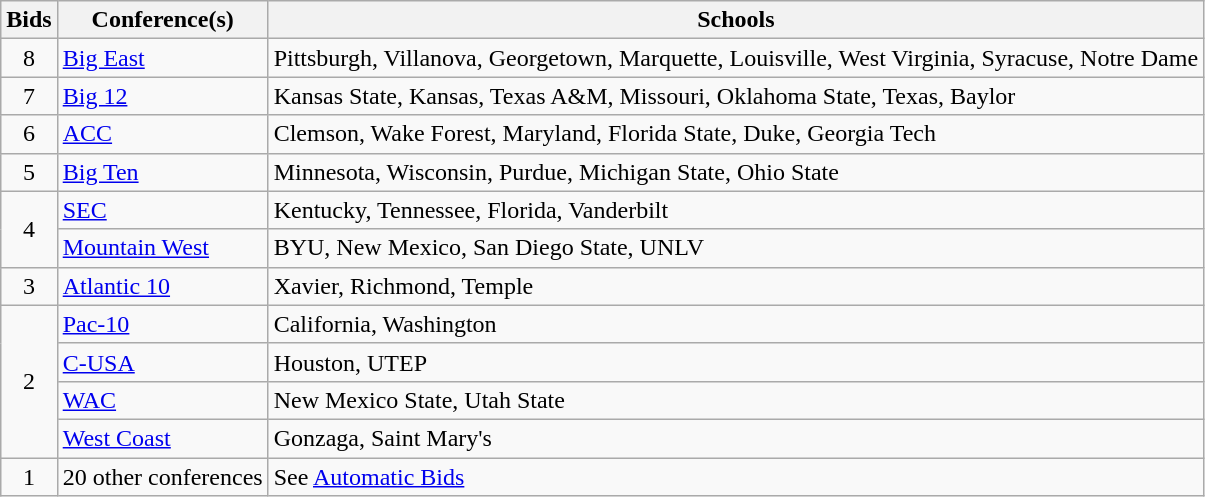<table class="wikitable">
<tr>
<th>Bids</th>
<th>Conference(s)</th>
<th>Schools</th>
</tr>
<tr>
<td align="center">8</td>
<td><a href='#'>Big East</a></td>
<td>Pittsburgh, Villanova, Georgetown, Marquette, Louisville, West Virginia, Syracuse, Notre Dame</td>
</tr>
<tr>
<td align="center">7</td>
<td><a href='#'>Big 12</a></td>
<td>Kansas State, Kansas, Texas A&M, Missouri, Oklahoma State, Texas, Baylor</td>
</tr>
<tr>
<td align="center">6</td>
<td><a href='#'>ACC</a></td>
<td>Clemson, Wake Forest, Maryland, Florida State, Duke, Georgia Tech</td>
</tr>
<tr>
<td align="center">5</td>
<td><a href='#'>Big Ten</a></td>
<td>Minnesota, Wisconsin, Purdue, Michigan State, Ohio State</td>
</tr>
<tr>
<td rowspan=2 align="center">4</td>
<td><a href='#'>SEC</a></td>
<td>Kentucky, Tennessee, Florida, Vanderbilt</td>
</tr>
<tr>
<td><a href='#'>Mountain West</a></td>
<td>BYU, New Mexico, San Diego State, UNLV</td>
</tr>
<tr>
<td align="center">3</td>
<td><a href='#'>Atlantic 10</a></td>
<td>Xavier, Richmond, Temple</td>
</tr>
<tr>
<td rowspan=4 align="center">2</td>
<td><a href='#'>Pac-10</a></td>
<td>California, Washington</td>
</tr>
<tr>
<td><a href='#'>C-USA</a></td>
<td>Houston, UTEP</td>
</tr>
<tr>
<td><a href='#'>WAC</a></td>
<td>New Mexico State, Utah State</td>
</tr>
<tr>
<td><a href='#'>West Coast</a></td>
<td>Gonzaga, Saint Mary's</td>
</tr>
<tr>
<td align="center">1</td>
<td>20 other conferences</td>
<td>See <a href='#'>Automatic Bids</a></td>
</tr>
</table>
